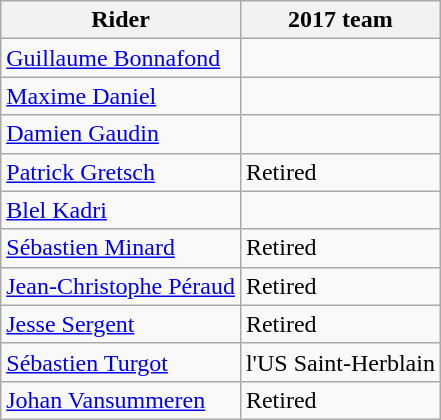<table class="wikitable">
<tr>
<th>Rider</th>
<th>2017 team</th>
</tr>
<tr>
<td><a href='#'>Guillaume Bonnafond</a></td>
<td></td>
</tr>
<tr>
<td><a href='#'>Maxime Daniel</a></td>
<td></td>
</tr>
<tr>
<td><a href='#'>Damien Gaudin</a></td>
<td></td>
</tr>
<tr>
<td><a href='#'>Patrick Gretsch</a></td>
<td>Retired</td>
</tr>
<tr>
<td><a href='#'>Blel Kadri</a></td>
<td></td>
</tr>
<tr>
<td><a href='#'>Sébastien Minard</a></td>
<td>Retired</td>
</tr>
<tr>
<td><a href='#'>Jean-Christophe Péraud</a></td>
<td>Retired</td>
</tr>
<tr>
<td><a href='#'>Jesse Sergent</a></td>
<td>Retired</td>
</tr>
<tr>
<td><a href='#'>Sébastien Turgot</a></td>
<td>l'US Saint-Herblain</td>
</tr>
<tr>
<td><a href='#'>Johan Vansummeren</a></td>
<td>Retired</td>
</tr>
</table>
